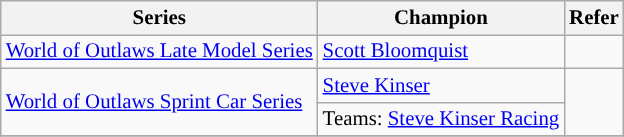<table class="wikitable" style="font-size:87%;">
<tr>
<th>Series</th>
<th>Champion</th>
<th>Refer</th>
</tr>
<tr>
<td><a href='#'>World of Outlaws Late Model Series</a></td>
<td> <a href='#'>Scott Bloomquist</a></td>
<td></td>
</tr>
<tr>
<td rowspan=2><a href='#'>World of Outlaws Sprint Car Series</a></td>
<td> <a href='#'>Steve Kinser</a></td>
<td rowspan=2></td>
</tr>
<tr>
<td>Teams:  <a href='#'>Steve Kinser Racing</a></td>
</tr>
<tr>
</tr>
</table>
